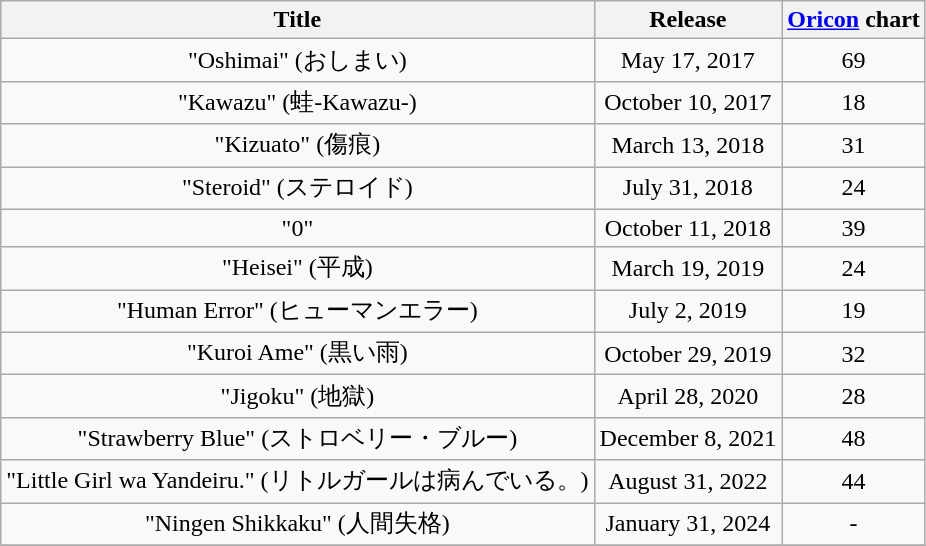<table class="wikitable" style="text-align:center;">
<tr>
<th>Title</th>
<th>Release</th>
<th><a href='#'>Oricon</a> chart</th>
</tr>
<tr>
<td>"Oshimai" (おしまい)</td>
<td>May 17, 2017</td>
<td>69</td>
</tr>
<tr>
<td>"Kawazu" (蛙-Kawazu-)</td>
<td>October 10, 2017</td>
<td>18</td>
</tr>
<tr>
<td>"Kizuato" (傷痕)</td>
<td>March 13, 2018</td>
<td>31</td>
</tr>
<tr>
<td>"Steroid" (ステロイド)</td>
<td>July 31, 2018</td>
<td>24</td>
</tr>
<tr>
<td>"0"</td>
<td>October 11, 2018</td>
<td>39</td>
</tr>
<tr>
<td>"Heisei" (平成)</td>
<td>March 19, 2019</td>
<td>24</td>
</tr>
<tr>
<td>"Human Error" (ヒューマンエラー)</td>
<td>July 2, 2019</td>
<td>19</td>
</tr>
<tr>
<td>"Kuroi Ame" (黒い雨)</td>
<td>October 29, 2019</td>
<td>32</td>
</tr>
<tr>
<td>"Jigoku" (地獄)</td>
<td>April 28, 2020</td>
<td>28</td>
</tr>
<tr>
<td>"Strawberry Blue" (ストロベリー・ブルー)</td>
<td>December 8, 2021</td>
<td>48</td>
</tr>
<tr>
<td>"Little Girl wa Yandeiru." (リトルガールは病んでいる。)</td>
<td>August 31, 2022</td>
<td>44</td>
</tr>
<tr>
<td>"Ningen Shikkaku" (人間失格)</td>
<td>January 31, 2024</td>
<td>-</td>
</tr>
<tr>
</tr>
</table>
